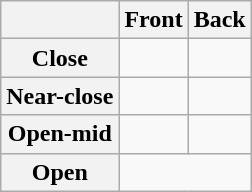<table class="wikitable" style="text-align:center;">
<tr>
<th></th>
<th>Front</th>
<th>Back</th>
</tr>
<tr>
<th>Close</th>
<td></td>
<td></td>
</tr>
<tr>
<th>Near-close</th>
<td></td>
<td></td>
</tr>
<tr>
<th>Open-mid</th>
<td></td>
<td></td>
</tr>
<tr>
<th>Open</th>
<td colspan=2></td>
</tr>
</table>
